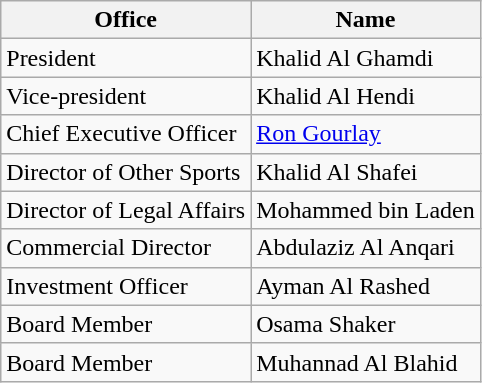<table class="wikitable">
<tr>
<th>Office</th>
<th>Name</th>
</tr>
<tr>
<td>President</td>
<td>Khalid Al Ghamdi</td>
</tr>
<tr>
<td>Vice-president</td>
<td>Khalid Al Hendi</td>
</tr>
<tr>
<td>Chief Executive Officer</td>
<td><a href='#'>Ron Gourlay</a></td>
</tr>
<tr>
<td>Director of Other Sports</td>
<td>Khalid Al Shafei</td>
</tr>
<tr>
<td>Director of Legal Affairs</td>
<td>Mohammed bin Laden</td>
</tr>
<tr>
<td>Commercial Director</td>
<td>Abdulaziz Al Anqari</td>
</tr>
<tr>
<td>Investment Officer</td>
<td>Ayman Al Rashed</td>
</tr>
<tr>
<td>Board Member</td>
<td>Osama Shaker</td>
</tr>
<tr>
<td>Board Member</td>
<td>Muhannad Al Blahid</td>
</tr>
</table>
